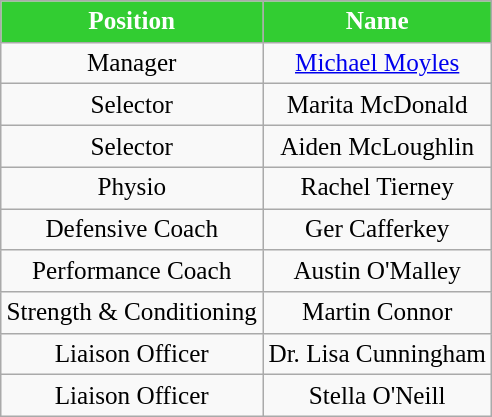<table class="wikitable" border="2" style="text-align:center; float:center; font-size:105%">
<tr>
<th style=background:#32CD32;color:white;><strong>Position</strong></th>
<th style=background:#32CD32;color:white;><strong>Name</strong></th>
</tr>
<tr>
<td>Manager</td>
<td><a href='#'>Michael Moyles</a></td>
</tr>
<tr>
<td>Selector</td>
<td>Marita McDonald</td>
</tr>
<tr>
<td>Selector</td>
<td>Aiden McLoughlin</td>
</tr>
<tr>
<td>Physio</td>
<td>Rachel Tierney</td>
</tr>
<tr>
<td>Defensive Coach</td>
<td>Ger Cafferkey</td>
</tr>
<tr>
<td>Performance Coach</td>
<td>Austin O'Malley</td>
</tr>
<tr>
<td>Strength & Conditioning</td>
<td>Martin Connor</td>
</tr>
<tr>
<td>Liaison Officer</td>
<td>Dr. Lisa Cunningham</td>
</tr>
<tr>
<td>Liaison Officer</td>
<td>Stella O'Neill</td>
</tr>
</table>
